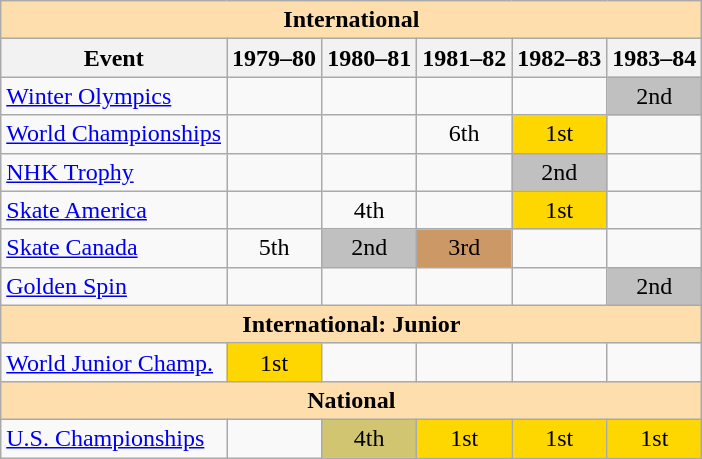<table class="wikitable" style="text-align:center">
<tr>
<th style="background-color: #ffdead; " colspan=6 align=center><strong>International</strong></th>
</tr>
<tr>
<th>Event</th>
<th>1979–80</th>
<th>1980–81</th>
<th>1981–82</th>
<th>1982–83</th>
<th>1983–84</th>
</tr>
<tr>
<td align=left><a href='#'>Winter Olympics</a></td>
<td></td>
<td></td>
<td></td>
<td></td>
<td bgcolor=silver>2nd</td>
</tr>
<tr>
<td align=left><a href='#'>World Championships</a></td>
<td></td>
<td></td>
<td>6th</td>
<td bgcolor=gold>1st</td>
<td></td>
</tr>
<tr>
<td align=left><a href='#'>NHK Trophy</a></td>
<td></td>
<td></td>
<td></td>
<td bgcolor=silver>2nd</td>
<td></td>
</tr>
<tr>
<td align=left><a href='#'>Skate America</a></td>
<td></td>
<td>4th</td>
<td></td>
<td bgcolor=gold>1st</td>
<td></td>
</tr>
<tr>
<td align=left><a href='#'>Skate Canada</a></td>
<td>5th</td>
<td bgcolor=silver>2nd</td>
<td bgcolor=cc9966>3rd</td>
<td></td>
<td></td>
</tr>
<tr>
<td align=left><a href='#'>Golden Spin</a></td>
<td></td>
<td></td>
<td></td>
<td></td>
<td bgcolor=silver>2nd</td>
</tr>
<tr>
<th style="background-color: #ffdead; " colspan=6 align=center><strong>International: Junior</strong></th>
</tr>
<tr>
<td align=left><a href='#'>World Junior Champ.</a></td>
<td bgcolor=gold>1st</td>
<td></td>
<td></td>
<td></td>
<td></td>
</tr>
<tr>
<th style="background-color: #ffdead; " colspan=6 align=center><strong>National</strong></th>
</tr>
<tr>
<td align=left><a href='#'>U.S. Championships</a></td>
<td></td>
<td bgcolor=d1c571>4th</td>
<td bgcolor=gold>1st</td>
<td bgcolor=gold>1st</td>
<td bgcolor=gold>1st</td>
</tr>
</table>
